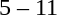<table style="text-align:center">
<tr>
<th width=200></th>
<th width=100></th>
<th width=200></th>
</tr>
<tr>
<td align=right></td>
<td>5 – 11</td>
<td align=left><strong></strong></td>
</tr>
</table>
